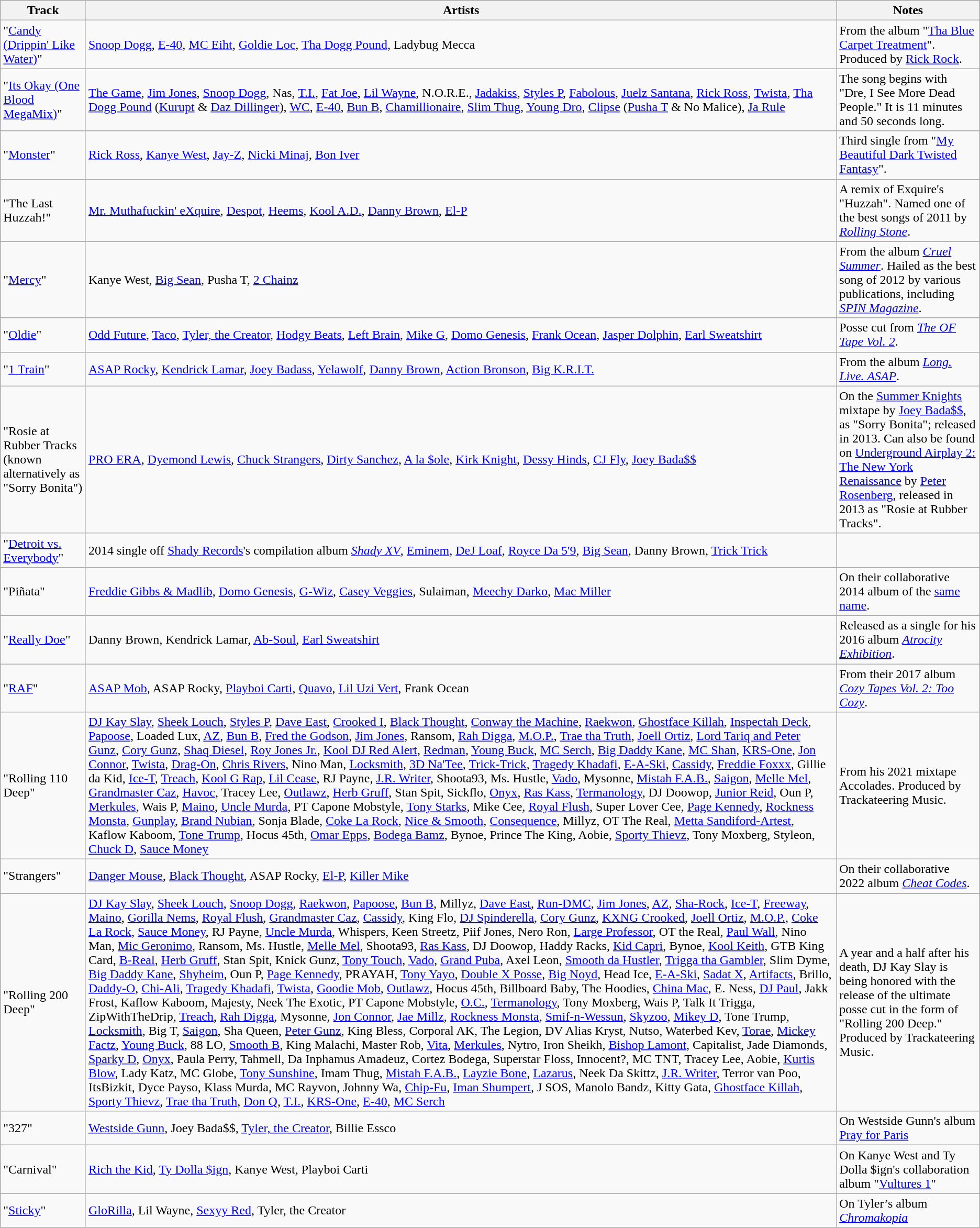<table class="wikitable">
<tr>
<th>Track</th>
<th>Artists</th>
<th>Notes</th>
</tr>
<tr>
<td>"<a href='#'>Candy (Drippin' Like Water)</a>"</td>
<td><a href='#'>Snoop Dogg</a>, <a href='#'>E-40</a>, <a href='#'>MC Eiht</a>, <a href='#'>Goldie Loc</a>, <a href='#'>Tha Dogg Pound</a>, Ladybug Mecca</td>
<td>From the album "<a href='#'>Tha Blue Carpet Treatment</a>". Produced by <a href='#'>Rick Rock</a>.</td>
</tr>
<tr>
<td>"<a href='#'>Its Okay (One Blood MegaMix)</a>"</td>
<td><a href='#'>The Game</a>, <a href='#'>Jim Jones</a>, <a href='#'>Snoop Dogg</a>, Nas, <a href='#'>T.I.</a>, <a href='#'>Fat Joe</a>, <a href='#'>Lil Wayne</a>, N.O.R.E., <a href='#'>Jadakiss</a>, <a href='#'>Styles P</a>, <a href='#'>Fabolous</a>, <a href='#'>Juelz Santana</a>, <a href='#'>Rick Ross</a>, <a href='#'>Twista</a>, <a href='#'>Tha Dogg Pound</a> (<a href='#'>Kurupt</a> & <a href='#'>Daz Dillinger</a>), <a href='#'>WC</a>, <a href='#'>E-40</a>, <a href='#'>Bun B</a>, <a href='#'>Chamillionaire</a>, <a href='#'>Slim Thug</a>, <a href='#'>Young Dro</a>, <a href='#'>Clipse</a> (<a href='#'>Pusha T</a> & No Malice), <a href='#'>Ja Rule</a></td>
<td>The song begins with "Dre, I See More Dead People." It is 11 minutes and 50 seconds long.</td>
</tr>
<tr>
<td>"<a href='#'>Monster</a>"</td>
<td><a href='#'>Rick Ross</a>, <a href='#'>Kanye West</a>, <a href='#'>Jay-Z</a>, <a href='#'>Nicki Minaj</a>, <a href='#'>Bon Iver</a></td>
<td>Third single from "<a href='#'>My Beautiful Dark Twisted Fantasy</a>".</td>
</tr>
<tr>
<td>"The Last Huzzah!"</td>
<td><a href='#'>Mr. Muthafuckin' eXquire</a>, <a href='#'>Despot</a>, <a href='#'>Heems</a>, <a href='#'>Kool A.D.</a>, <a href='#'>Danny Brown</a>, <a href='#'>El-P</a></td>
<td>A remix of Exquire's "Huzzah". Named one of the best songs of 2011 by <em><a href='#'>Rolling Stone</a></em>.</td>
</tr>
<tr>
<td>"<a href='#'>Mercy</a>"</td>
<td>Kanye West, <a href='#'>Big Sean</a>, Pusha T, <a href='#'>2 Chainz</a></td>
<td>From the album <em><a href='#'>Cruel Summer</a></em>. Hailed as the best song of 2012 by various publications, including <em><a href='#'>SPIN Magazine</a></em>.</td>
</tr>
<tr>
<td>"<a href='#'>Oldie</a>"</td>
<td><a href='#'>Odd Future</a>, <a href='#'>Taco</a>, <a href='#'>Tyler, the Creator</a>, <a href='#'>Hodgy Beats</a>, <a href='#'>Left Brain</a>, <a href='#'>Mike G</a>, <a href='#'>Domo Genesis</a>, <a href='#'>Frank Ocean</a>, <a href='#'>Jasper Dolphin</a>, <a href='#'>Earl Sweatshirt</a></td>
<td>Posse cut from <em><a href='#'>The OF Tape Vol. 2</a></em>.</td>
</tr>
<tr>
<td>"<a href='#'>1 Train</a>"</td>
<td><a href='#'>ASAP Rocky</a>, <a href='#'>Kendrick Lamar</a>, <a href='#'>Joey Badass</a>, <a href='#'>Yelawolf</a>, <a href='#'>Danny Brown</a>, <a href='#'>Action Bronson</a>, <a href='#'>Big K.R.I.T.</a></td>
<td>From the album <em><a href='#'>Long. Live. ASAP</a></em>.</td>
</tr>
<tr>
<td>"Rosie at Rubber Tracks (known alternatively as "Sorry Bonita")</td>
<td><a href='#'>PRO ERA</a>, <a href='#'>Dyemond Lewis</a>, <a href='#'>Chuck Strangers</a>, <a href='#'>Dirty Sanchez</a>, <a href='#'>A la $ole</a>, <a href='#'>Kirk Knight</a>, <a href='#'>Dessy Hinds</a>, <a href='#'>CJ Fly</a>, <a href='#'>Joey Bada$$</a></td>
<td>On the <a href='#'>Summer Knights</a> mixtape by <a href='#'>Joey Bada$$</a>, as "Sorry Bonita"; released in 2013. Can also be found on <a href='#'>Underground Airplay 2: The New York Renaissance</a> by <a href='#'>Peter Rosenberg</a>, released in 2013 as "Rosie at Rubber Tracks".</td>
</tr>
<tr>
<td>"<a href='#'>Detroit vs. Everybody</a>"</td>
<td>2014 single off <a href='#'>Shady Records</a>'s compilation album <em><a href='#'>Shady XV</a></em>, <a href='#'>Eminem</a>, <a href='#'>DeJ Loaf</a>, <a href='#'>Royce Da 5'9</a>, <a href='#'>Big Sean</a>, Danny Brown, <a href='#'>Trick Trick</a></td>
<td></td>
</tr>
<tr>
<td>"Piñata"</td>
<td><a href='#'>Freddie Gibbs & Madlib</a>, <a href='#'>Domo Genesis</a>, <a href='#'>G-Wiz</a>, <a href='#'>Casey Veggies</a>, Sulaiman, <a href='#'>Meechy Darko</a>, <a href='#'>Mac Miller</a></td>
<td>On their collaborative 2014 album of the <a href='#'>same name</a>.</td>
</tr>
<tr>
<td>"<a href='#'>Really Doe</a>"</td>
<td>Danny Brown, Kendrick Lamar, <a href='#'>Ab-Soul</a>, <a href='#'>Earl Sweatshirt</a></td>
<td>Released as a single for his 2016 album <em><a href='#'>Atrocity Exhibition</a></em>.</td>
</tr>
<tr>
<td>"<a href='#'>RAF</a>"</td>
<td><a href='#'>ASAP Mob</a>, ASAP Rocky, <a href='#'>Playboi Carti</a>, <a href='#'>Quavo</a>, <a href='#'>Lil Uzi Vert</a>, Frank Ocean</td>
<td>From their 2017 album <em><a href='#'>Cozy Tapes Vol. 2: Too Cozy</a></em>.</td>
</tr>
<tr>
<td>"Rolling 110 Deep"</td>
<td><a href='#'>DJ Kay Slay</a>, <a href='#'>Sheek Louch</a>, <a href='#'>Styles P</a>, <a href='#'>Dave East</a>, <a href='#'>Crooked I</a>, <a href='#'>Black Thought</a>, <a href='#'>Conway the Machine</a>, <a href='#'>Raekwon</a>, <a href='#'>Ghostface Killah</a>, <a href='#'>Inspectah Deck</a>, <a href='#'>Papoose</a>, Loaded Lux, <a href='#'>AZ</a>, <a href='#'>Bun B</a>, <a href='#'>Fred the Godson</a>, <a href='#'>Jim Jones</a>, Ransom, <a href='#'>Rah Digga</a>, <a href='#'>M.O.P.</a>, <a href='#'>Trae tha Truth</a>, <a href='#'>Joell Ortiz</a>, <a href='#'>Lord Tariq and Peter Gunz</a>, <a href='#'>Cory Gunz</a>, <a href='#'>Shaq Diesel</a>, <a href='#'>Roy Jones Jr.</a>, <a href='#'>Kool DJ Red Alert</a>, <a href='#'>Redman</a>, <a href='#'>Young Buck</a>, <a href='#'>MC Serch</a>, <a href='#'>Big Daddy Kane</a>, <a href='#'>MC Shan</a>, <a href='#'>KRS-One</a>, <a href='#'>Jon Connor</a>, <a href='#'>Twista</a>, <a href='#'>Drag-On</a>, <a href='#'>Chris Rivers</a>, Nino Man, <a href='#'>Locksmith</a>, <a href='#'>3D Na'Tee</a>, <a href='#'>Trick-Trick</a>, <a href='#'>Tragedy Khadafi</a>, <a href='#'>E-A-Ski</a>, <a href='#'>Cassidy</a>, <a href='#'>Freddie Foxxx</a>, Gillie da Kid, <a href='#'>Ice-T</a>, <a href='#'>Treach</a>, <a href='#'>Kool G Rap</a>, <a href='#'>Lil Cease</a>, RJ Payne, <a href='#'>J.R. Writer</a>, Shoota93, Ms. Hustle, <a href='#'>Vado</a>, Mysonne, <a href='#'>Mistah F.A.B.</a>, <a href='#'>Saigon</a>, <a href='#'>Melle Mel</a>, <a href='#'>Grandmaster Caz</a>, <a href='#'>Havoc</a>, Tracey Lee, <a href='#'>Outlawz</a>, <a href='#'>Herb Gruff</a>, Stan Spit, Sickflo, <a href='#'>Onyx</a>, <a href='#'>Ras Kass</a>, <a href='#'>Termanology</a>, DJ Doowop, <a href='#'>Junior Reid</a>, Oun P, <a href='#'>Merkules</a>, Wais P, <a href='#'>Maino</a>, <a href='#'>Uncle Murda</a>, PT Capone Mobstyle, <a href='#'>Tony Starks</a>, Mike Cee, <a href='#'>Royal Flush</a>, Super Lover Cee, <a href='#'>Page Kennedy</a>, <a href='#'>Rockness Monsta</a>, <a href='#'>Gunplay</a>, <a href='#'>Brand Nubian</a>, Sonja Blade, <a href='#'>Coke La Rock</a>, <a href='#'>Nice & Smooth</a>, <a href='#'>Consequence</a>, Millyz, OT The Real, <a href='#'>Metta Sandiford-Artest</a>, Kaflow Kaboom, <a href='#'>Tone Trump</a>, Hocus 45th, <a href='#'>Omar Epps</a>, <a href='#'>Bodega Bamz</a>, Bynoe, Prince The King, Aobie, <a href='#'>Sporty Thievz</a>, Tony Moxberg, Styleon, <a href='#'>Chuck D</a>, <a href='#'>Sauce Money</a></td>
<td>From his 2021 mixtape Accolades. Produced by Trackateering Music.</td>
</tr>
<tr>
<td>"Strangers"</td>
<td><a href='#'>Danger Mouse</a>, <a href='#'>Black Thought</a>, ASAP Rocky, <a href='#'>El-P</a>, <a href='#'>Killer Mike</a></td>
<td>On their collaborative 2022 album <em><a href='#'>Cheat Codes</a></em>.</td>
</tr>
<tr>
<td>"Rolling 200 Deep"</td>
<td><a href='#'>DJ Kay Slay</a>, <a href='#'>Sheek Louch</a>, <a href='#'>Snoop Dogg</a>, <a href='#'>Raekwon</a>, <a href='#'>Papoose</a>, <a href='#'>Bun B</a>, Millyz, <a href='#'>Dave East</a>, <a href='#'>Run-DMC</a>, <a href='#'>Jim Jones</a>, <a href='#'>AZ</a>, <a href='#'>Sha-Rock</a>, <a href='#'>Ice-T</a>, <a href='#'>Freeway</a>, <a href='#'>Maino</a>, <a href='#'>Gorilla Nems</a>, <a href='#'>Royal Flush</a>, <a href='#'>Grandmaster Caz</a>, <a href='#'>Cassidy</a>, King Flo, <a href='#'>DJ Spinderella</a>, <a href='#'>Cory Gunz</a>, <a href='#'>KXNG Crooked</a>, <a href='#'>Joell Ortiz</a>, <a href='#'>M.O.P.</a>, <a href='#'>Coke La Rock</a>, <a href='#'>Sauce Money</a>, RJ Payne, <a href='#'>Uncle Murda</a>, Whispers, Keen Streetz, Piif Jones, Nero Ron, <a href='#'>Large Professor</a>, OT the Real, <a href='#'>Paul Wall</a>, Nino Man, <a href='#'>Mic Geronimo</a>, Ransom, Ms. Hustle, <a href='#'>Melle Mel</a>, Shoota93, <a href='#'>Ras Kass</a>, DJ Doowop, Haddy Racks, <a href='#'>Kid Capri</a>, Bynoe, <a href='#'>Kool Keith</a>, GTB King Card, <a href='#'>B-Real</a>, <a href='#'>Herb Gruff</a>, Stan Spit, Knick Gunz, <a href='#'>Tony Touch</a>, <a href='#'>Vado</a>, <a href='#'>Grand Puba</a>, Axel Leon, <a href='#'>Smooth da Hustler</a>, <a href='#'>Trigga tha Gambler</a>, Slim Dyme, <a href='#'>Big Daddy Kane</a>, <a href='#'>Shyheim</a>, Oun P, <a href='#'>Page Kennedy</a>, PRAYAH, <a href='#'>Tony Yayo</a>, <a href='#'>Double X Posse</a>, <a href='#'>Big Noyd</a>, Head Ice, <a href='#'>E-A-Ski</a>, <a href='#'>Sadat X</a>, <a href='#'>Artifacts</a>, Brillo, <a href='#'>Daddy-O</a>, <a href='#'>Chi-Ali</a>, <a href='#'>Tragedy Khadafi</a>, <a href='#'>Twista</a>, <a href='#'>Goodie Mob</a>, <a href='#'>Outlawz</a>, Hocus 45th, Billboard Baby, The Hoodies, <a href='#'>China Mac</a>, E. Ness, <a href='#'>DJ Paul</a>, Jakk Frost, Kaflow Kaboom, Majesty, Neek The Exotic, PT Capone Mobstyle, <a href='#'>O.C.</a>, <a href='#'>Termanology</a>, Tony Moxberg, Wais P, Talk It Trigga, ZipWithTheDrip, <a href='#'>Treach</a>, <a href='#'>Rah Digga</a>, Mysonne, <a href='#'>Jon Connor</a>, <a href='#'>Jae Millz</a>, <a href='#'>Rockness Monsta</a>, <a href='#'>Smif-n-Wessun</a>, <a href='#'>Skyzoo</a>, <a href='#'>Mikey D</a>, Tone Trump, <a href='#'>Locksmith</a>, Big T, <a href='#'>Saigon</a>, Sha Queen, <a href='#'>Peter Gunz</a>, King Bless, Corporal AK, The Legion, DV Alias Kryst, Nutso, Waterbed Kev, <a href='#'>Torae</a>, <a href='#'>Mickey Factz</a>, <a href='#'>Young Buck</a>, 88 LO, <a href='#'>Smooth B</a>, King Malachi, Master Rob, <a href='#'>Vita</a>, <a href='#'>Merkules</a>, Nytro, Iron Sheikh, <a href='#'>Bishop Lamont</a>, Capitalist, Jade Diamonds, <a href='#'>Sparky D</a>, <a href='#'>Onyx</a>, Paula Perry, Tahmell, Da Inphamus Amadeuz, Cortez Bodega, Superstar Floss, Innocent?, MC TNT, Tracey Lee, Aobie, <a href='#'>Kurtis Blow</a>, Lady Katz, MC Globe, <a href='#'>Tony Sunshine</a>, Imam Thug, <a href='#'>Mistah F.A.B.</a>, <a href='#'>Layzie Bone</a>, <a href='#'>Lazarus</a>, Neek Da Skittz, <a href='#'>J.R. Writer</a>, Terror van Poo, ItsBizkit, Dyce Payso, Klass Murda, MC Rayvon, Johnny Wa, <a href='#'>Chip-Fu</a>, <a href='#'>Iman Shumpert</a>, J SOS, Manolo Bandz, Kitty Gata, <a href='#'>Ghostface Killah</a>, <a href='#'>Sporty Thievz</a>, <a href='#'>Trae tha Truth</a>, <a href='#'>Don Q</a>, <a href='#'>T.I.</a>, <a href='#'>KRS-One</a>, <a href='#'>E-40</a>, <a href='#'>MC Serch</a></td>
<td>A year and a half after his death, DJ Kay Slay is being honored with the release of the ultimate posse cut in the form of "Rolling 200 Deep." Produced by Trackateering Music.</td>
</tr>
<tr>
<td>"327"</td>
<td><a href='#'>Westside Gunn</a>, Joey Bada$$, <a href='#'>Tyler, the Creator</a>, Billie Essco</td>
<td>On Westside Gunn's album <a href='#'>Pray for Paris</a></td>
</tr>
<tr>
<td>"Carnival"</td>
<td><a href='#'>Rich the Kid</a>, <a href='#'>Ty Dolla $ign</a>, Kanye West, Playboi Carti</td>
<td>On Kanye West and Ty Dolla $ign's collaboration album     "<a href='#'>Vultures 1</a>"</td>
</tr>
<tr>
<td>"<a href='#'>Sticky</a>"</td>
<td><a href='#'>GloRilla</a>, Lil Wayne, <a href='#'>Sexyy Red</a>, Tyler, the Creator</td>
<td>On Tyler’s album <em><a href='#'>Chromakopia</a></em> </td>
</tr>
</table>
